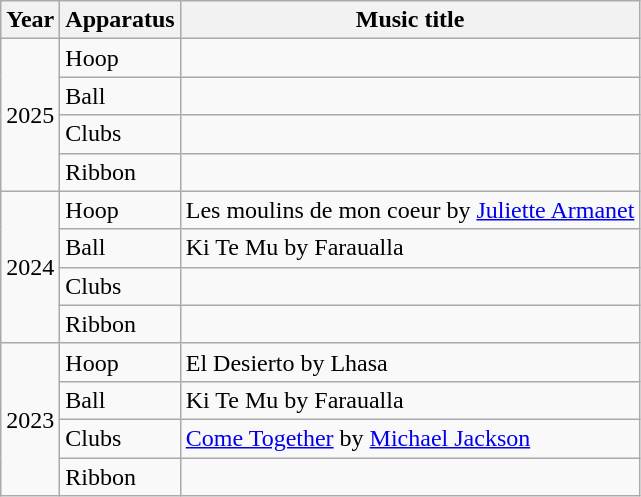<table class="wikitable">
<tr>
<th>Year</th>
<th>Apparatus</th>
<th>Music title</th>
</tr>
<tr>
<td rowspan="4">2025</td>
<td>Hoop</td>
<td></td>
</tr>
<tr>
<td>Ball</td>
<td></td>
</tr>
<tr>
<td>Clubs</td>
<td></td>
</tr>
<tr>
<td>Ribbon</td>
<td></td>
</tr>
<tr>
<td rowspan="4">2024</td>
<td>Hoop</td>
<td>Les moulins de mon coeur by <a href='#'>Juliette Armanet</a></td>
</tr>
<tr>
<td>Ball</td>
<td>Ki Te Mu by Faraualla</td>
</tr>
<tr>
<td>Clubs</td>
<td></td>
</tr>
<tr>
<td>Ribbon</td>
<td></td>
</tr>
<tr>
<td rowspan="4">2023</td>
<td>Hoop</td>
<td>El Desierto by Lhasa</td>
</tr>
<tr>
<td>Ball</td>
<td>Ki Te Mu by Faraualla</td>
</tr>
<tr>
<td>Clubs</td>
<td><a href='#'>Come Together</a> by <a href='#'>Michael Jackson</a></td>
</tr>
<tr>
<td>Ribbon</td>
<td></td>
</tr>
</table>
